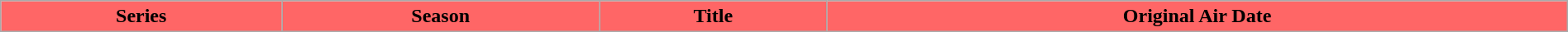<table class="wikitable plainrowheaders" style="width:100%">
<tr>
<th style="background-color: #ff6666">Series</th>
<th style="background-color: #ff6666">Season</th>
<th style="background-color: #ff6666">Title</th>
<th style="background-color: #ff6666">Original Air Date<br>



 
 

 
 
 
 
 
 
 
 



 
 
</th>
</tr>
</table>
